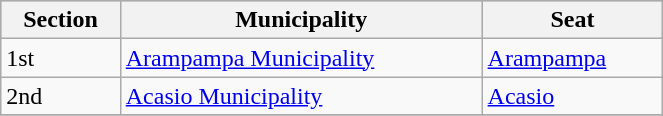<table class="wikitable" border="1" style="width:35%;" border="1">
<tr bgcolor=silver>
<th>Section</th>
<th>Municipality</th>
<th>Seat</th>
</tr>
<tr>
<td>1st</td>
<td><a href='#'>Arampampa Municipality</a></td>
<td><a href='#'>Arampampa</a></td>
</tr>
<tr>
<td>2nd</td>
<td><a href='#'>Acasio Municipality</a></td>
<td><a href='#'>Acasio</a></td>
</tr>
<tr>
</tr>
</table>
